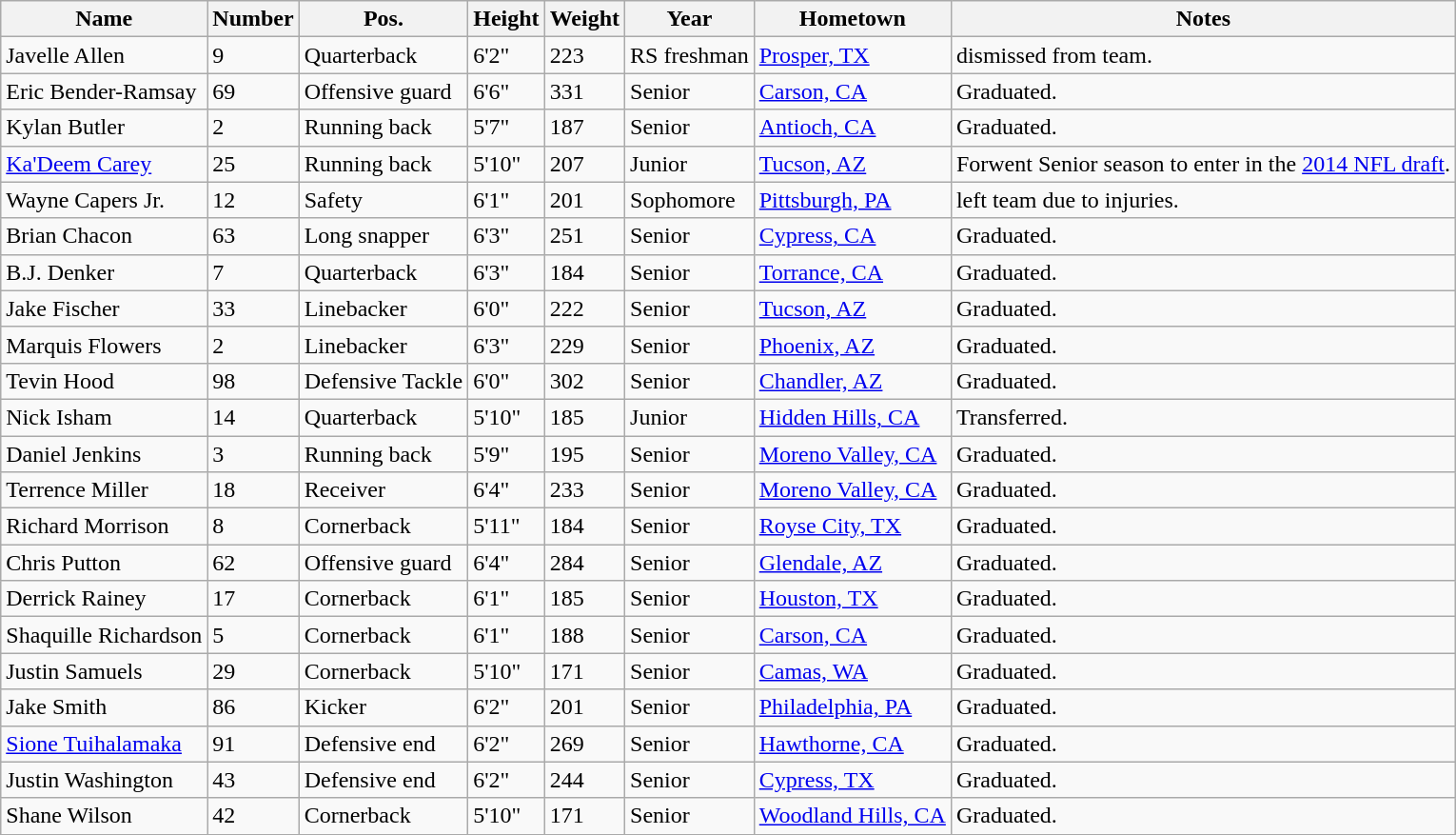<table class="wikitable sortable" border="1">
<tr>
<th>Name</th>
<th>Number</th>
<th>Pos.</th>
<th>Height</th>
<th>Weight</th>
<th>Year</th>
<th>Hometown</th>
<th class="unsortable">Notes</th>
</tr>
<tr>
<td sortname>Javelle Allen</td>
<td>9</td>
<td>Quarterback</td>
<td>6'2"</td>
<td>223</td>
<td>RS freshman</td>
<td><a href='#'>Prosper, TX</a></td>
<td>dismissed from team.</td>
</tr>
<tr>
<td sortname>Eric Bender-Ramsay</td>
<td>69</td>
<td>Offensive guard</td>
<td>6'6"</td>
<td>331</td>
<td>Senior</td>
<td><a href='#'>Carson, CA</a></td>
<td>Graduated.</td>
</tr>
<tr>
<td sortname>Kylan Butler</td>
<td>2</td>
<td>Running back</td>
<td>5'7"</td>
<td>187</td>
<td>Senior</td>
<td><a href='#'>Antioch, CA</a></td>
<td>Graduated.</td>
</tr>
<tr>
<td sortname><a href='#'>Ka'Deem Carey</a></td>
<td>25</td>
<td>Running back</td>
<td>5'10"</td>
<td>207</td>
<td>Junior</td>
<td><a href='#'>Tucson, AZ</a></td>
<td>Forwent Senior season to enter in the <a href='#'>2014 NFL draft</a>.</td>
</tr>
<tr>
<td sortname>Wayne Capers Jr.</td>
<td>12</td>
<td>Safety</td>
<td>6'1"</td>
<td>201</td>
<td>Sophomore</td>
<td><a href='#'>Pittsburgh, PA</a></td>
<td>left team due to injuries.</td>
</tr>
<tr>
<td sortname>Brian Chacon</td>
<td>63</td>
<td>Long snapper</td>
<td>6'3"</td>
<td>251</td>
<td>Senior</td>
<td><a href='#'>Cypress, CA</a></td>
<td>Graduated.</td>
</tr>
<tr>
<td sortname>B.J. Denker</td>
<td>7</td>
<td>Quarterback</td>
<td>6'3"</td>
<td>184</td>
<td>Senior</td>
<td><a href='#'>Torrance, CA</a></td>
<td>Graduated.</td>
</tr>
<tr>
<td sortname>Jake Fischer</td>
<td>33</td>
<td>Linebacker</td>
<td>6'0"</td>
<td>222</td>
<td>Senior</td>
<td><a href='#'>Tucson, AZ</a></td>
<td>Graduated.</td>
</tr>
<tr>
<td sortname>Marquis Flowers</td>
<td>2</td>
<td>Linebacker</td>
<td>6'3"</td>
<td>229</td>
<td>Senior</td>
<td><a href='#'>Phoenix, AZ</a></td>
<td>Graduated.</td>
</tr>
<tr>
<td sortname>Tevin Hood</td>
<td>98</td>
<td>Defensive Tackle</td>
<td>6'0"</td>
<td>302</td>
<td>Senior</td>
<td><a href='#'>Chandler, AZ</a></td>
<td>Graduated.</td>
</tr>
<tr>
<td sortname>Nick Isham</td>
<td>14</td>
<td>Quarterback</td>
<td>5'10"</td>
<td>185</td>
<td>Junior</td>
<td><a href='#'>Hidden Hills, CA</a></td>
<td>Transferred.</td>
</tr>
<tr>
<td sortname>Daniel Jenkins</td>
<td>3</td>
<td>Running back</td>
<td>5'9"</td>
<td>195</td>
<td>Senior</td>
<td><a href='#'>Moreno Valley, CA</a></td>
<td>Graduated.</td>
</tr>
<tr>
<td sortname>Terrence Miller</td>
<td>18</td>
<td>Receiver</td>
<td>6'4"</td>
<td>233</td>
<td>Senior</td>
<td><a href='#'>Moreno Valley, CA</a></td>
<td>Graduated.</td>
</tr>
<tr>
<td sortname>Richard Morrison</td>
<td>8</td>
<td>Cornerback</td>
<td>5'11"</td>
<td>184</td>
<td>Senior</td>
<td><a href='#'>Royse City, TX</a></td>
<td>Graduated.</td>
</tr>
<tr>
<td sortname>Chris Putton</td>
<td>62</td>
<td>Offensive guard</td>
<td>6'4"</td>
<td>284</td>
<td>Senior</td>
<td><a href='#'>Glendale, AZ</a></td>
<td>Graduated.</td>
</tr>
<tr>
<td sortname>Derrick Rainey</td>
<td>17</td>
<td>Cornerback</td>
<td>6'1"</td>
<td>185</td>
<td>Senior</td>
<td><a href='#'>Houston, TX</a></td>
<td>Graduated.</td>
</tr>
<tr>
<td sortname>Shaquille Richardson</td>
<td>5</td>
<td>Cornerback</td>
<td>6'1"</td>
<td>188</td>
<td>Senior</td>
<td><a href='#'>Carson, CA</a></td>
<td>Graduated.</td>
</tr>
<tr>
<td sortname>Justin Samuels</td>
<td>29</td>
<td>Cornerback</td>
<td>5'10"</td>
<td>171</td>
<td>Senior</td>
<td><a href='#'>Camas, WA</a></td>
<td>Graduated.</td>
</tr>
<tr>
<td sortname>Jake Smith</td>
<td>86</td>
<td>Kicker</td>
<td>6'2"</td>
<td>201</td>
<td>Senior</td>
<td><a href='#'>Philadelphia, PA</a></td>
<td>Graduated.</td>
</tr>
<tr>
<td sortname><a href='#'>Sione Tuihalamaka</a></td>
<td>91</td>
<td>Defensive end</td>
<td>6'2"</td>
<td>269</td>
<td>Senior</td>
<td><a href='#'>Hawthorne, CA</a></td>
<td>Graduated.</td>
</tr>
<tr>
<td sortname>Justin Washington</td>
<td>43</td>
<td>Defensive end</td>
<td>6'2"</td>
<td>244</td>
<td>Senior</td>
<td><a href='#'>Cypress, TX</a></td>
<td>Graduated.</td>
</tr>
<tr>
<td sortname>Shane Wilson</td>
<td>42</td>
<td>Cornerback</td>
<td>5'10"</td>
<td>171</td>
<td>Senior</td>
<td><a href='#'>Woodland Hills, CA</a></td>
<td>Graduated.</td>
</tr>
<tr>
</tr>
</table>
